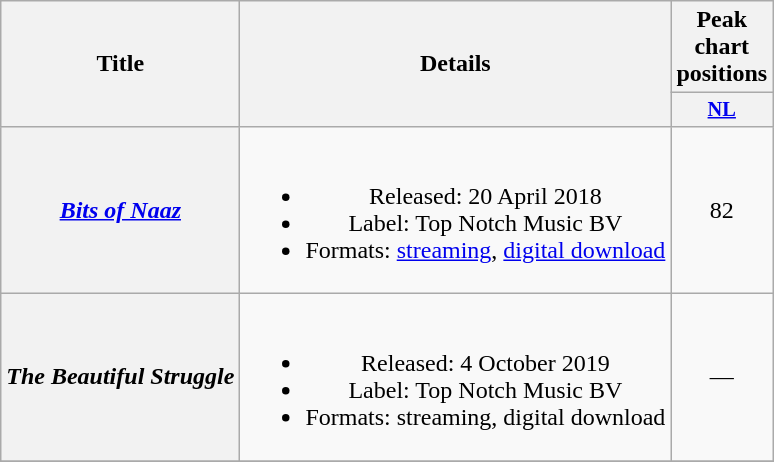<table class="wikitable plainrowheaders" style="text-align:center;" border="1">
<tr>
<th scope="col" rowspan="2">Title</th>
<th scope="col" rowspan="2">Details</th>
<th scope="col">Peak chart positions</th>
</tr>
<tr>
<th scope="col" style="width:3em;font-size:85%;"><a href='#'>NL</a><br></th>
</tr>
<tr>
<th scope="row"><em><a href='#'>Bits of Naaz</a></em></th>
<td><br><ul><li>Released: 20 April 2018</li><li>Label: Top Notch Music BV</li><li>Formats: <a href='#'>streaming</a>, <a href='#'>digital download</a></li></ul></td>
<td>82</td>
</tr>
<tr>
<th scope="row"><em>The Beautiful Struggle</em></th>
<td><br><ul><li>Released: 4 October 2019</li><li>Label: Top Notch Music BV</li><li>Formats: streaming, digital download</li></ul></td>
<td>—</td>
</tr>
<tr>
</tr>
</table>
